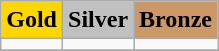<table class="wikitable">
<tr align="center">
<td bgcolor="gold"><strong>Gold</strong></td>
<td bgcolor="silver"><strong>Silver</strong></td>
<td bgcolor="CC9966"><strong>Bronze</strong></td>
</tr>
<tr valign="top">
<td></td>
<td></td>
<td></td>
</tr>
<tr>
</tr>
</table>
